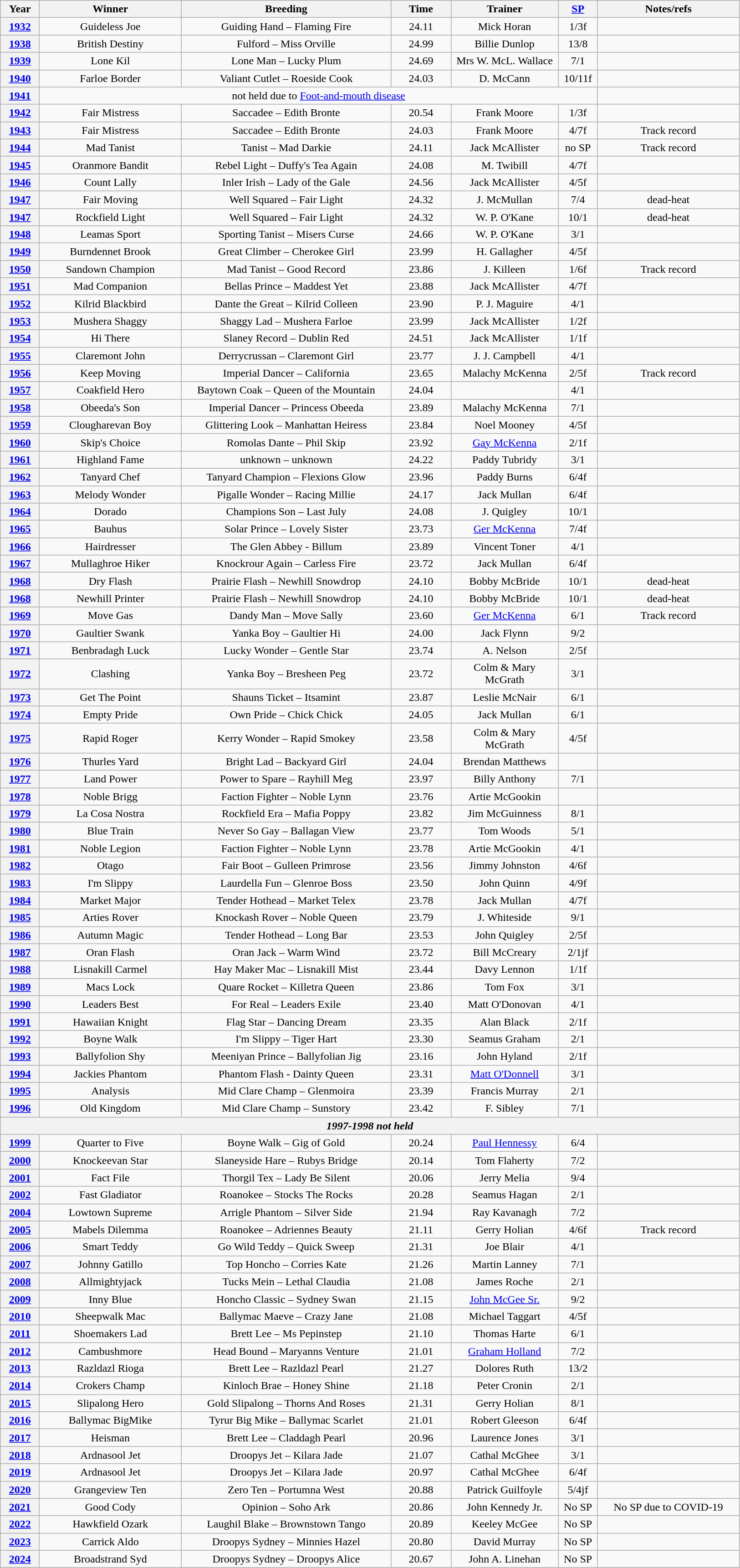<table class="wikitable" style="text-align:center">
<tr>
<th width=50>Year</th>
<th width=200>Winner</th>
<th width=300>Breeding</th>
<th width=80>Time</th>
<th width=150>Trainer</th>
<th width=50><a href='#'>SP</a></th>
<th width=200>Notes/refs</th>
</tr>
<tr>
<th><a href='#'>1932</a></th>
<td>Guideless Joe</td>
<td>Guiding Hand – Flaming Fire</td>
<td>24.11</td>
<td>Mick Horan</td>
<td>1/3f</td>
<td></td>
</tr>
<tr>
<th><a href='#'>1938</a></th>
<td>British Destiny</td>
<td>Fulford – Miss Orville</td>
<td>24.99</td>
<td>Billie Dunlop</td>
<td>13/8</td>
<td></td>
</tr>
<tr>
<th><a href='#'>1939</a></th>
<td>Lone Kil</td>
<td>Lone Man – Lucky Plum</td>
<td>24.69</td>
<td>Mrs W. McL. Wallace</td>
<td>7/1</td>
<td></td>
</tr>
<tr>
<th><a href='#'>1940</a></th>
<td>Farloe Border</td>
<td>Valiant Cutlet – Roeside Cook</td>
<td>24.03</td>
<td>D. McCann</td>
<td>10/11f</td>
<td></td>
</tr>
<tr>
<th><a href='#'>1941</a></th>
<td colspan=5>not held due to <a href='#'>Foot-and-mouth disease</a></td>
<td></td>
</tr>
<tr>
<th><a href='#'>1942</a></th>
<td>Fair Mistress</td>
<td>Saccadee – Edith Bronte</td>
<td>20.54</td>
<td>Frank Moore</td>
<td>1/3f</td>
<td></td>
</tr>
<tr>
<th><a href='#'>1943</a></th>
<td>Fair Mistress</td>
<td>Saccadee – Edith Bronte</td>
<td>24.03</td>
<td>Frank Moore</td>
<td>4/7f</td>
<td>Track record</td>
</tr>
<tr>
<th><a href='#'>1944</a></th>
<td>Mad Tanist</td>
<td>Tanist – Mad Darkie</td>
<td>24.11</td>
<td>Jack McAllister</td>
<td>no SP</td>
<td>Track record</td>
</tr>
<tr>
<th><a href='#'>1945</a></th>
<td>Oranmore Bandit</td>
<td>Rebel Light – Duffy's Tea Again</td>
<td>24.08</td>
<td>M. Twibill</td>
<td>4/7f</td>
<td></td>
</tr>
<tr>
<th><a href='#'>1946</a></th>
<td>Count Lally</td>
<td>Inler Irish – Lady of the Gale</td>
<td>24.56</td>
<td>Jack McAllister</td>
<td>4/5f</td>
<td></td>
</tr>
<tr>
<th><a href='#'>1947</a></th>
<td>Fair Moving</td>
<td>Well Squared – Fair Light</td>
<td>24.32</td>
<td>J. McMullan</td>
<td>7/4</td>
<td>dead-heat</td>
</tr>
<tr>
<th><a href='#'>1947</a></th>
<td>Rockfield Light</td>
<td>Well Squared – Fair Light</td>
<td>24.32</td>
<td>W. P. O'Kane</td>
<td>10/1</td>
<td>dead-heat</td>
</tr>
<tr>
<th><a href='#'>1948</a></th>
<td>Leamas Sport</td>
<td>Sporting Tanist – Misers Curse</td>
<td>24.66</td>
<td>W. P. O'Kane</td>
<td>3/1</td>
<td></td>
</tr>
<tr>
<th><a href='#'>1949</a></th>
<td>Burndennet Brook</td>
<td>Great Climber – Cherokee Girl</td>
<td>23.99</td>
<td>H. Gallagher</td>
<td>4/5f</td>
<td></td>
</tr>
<tr>
<th><a href='#'>1950</a></th>
<td>Sandown Champion</td>
<td>Mad Tanist – Good Record</td>
<td>23.86</td>
<td>J. Killeen</td>
<td>1/6f</td>
<td>Track record</td>
</tr>
<tr>
<th><a href='#'>1951</a></th>
<td>Mad Companion</td>
<td>Bellas Prince – Maddest Yet</td>
<td>23.88</td>
<td>Jack McAllister</td>
<td>4/7f</td>
<td></td>
</tr>
<tr>
<th><a href='#'>1952</a></th>
<td>Kilrid Blackbird</td>
<td>Dante the Great – Kilrid Colleen</td>
<td>23.90</td>
<td>P. J. Maguire</td>
<td>4/1</td>
<td></td>
</tr>
<tr>
<th><a href='#'>1953</a></th>
<td>Mushera Shaggy</td>
<td>Shaggy Lad – Mushera Farloe</td>
<td>23.99</td>
<td>Jack McAllister</td>
<td>1/2f</td>
<td></td>
</tr>
<tr>
<th><a href='#'>1954</a></th>
<td>Hi There</td>
<td>Slaney Record – Dublin Red</td>
<td>24.51</td>
<td>Jack McAllister</td>
<td>1/1f</td>
<td></td>
</tr>
<tr>
<th><a href='#'>1955</a></th>
<td>Claremont John</td>
<td>Derrycrussan – Claremont Girl</td>
<td>23.77</td>
<td>J. J. Campbell</td>
<td>4/1</td>
<td></td>
</tr>
<tr>
<th><a href='#'>1956</a></th>
<td>Keep Moving</td>
<td>Imperial Dancer – California</td>
<td>23.65</td>
<td>Malachy McKenna</td>
<td>2/5f</td>
<td>Track record</td>
</tr>
<tr>
<th><a href='#'>1957</a></th>
<td>Coakfield Hero</td>
<td>Baytown Coak – Queen of the Mountain</td>
<td>24.04</td>
<td></td>
<td>4/1</td>
<td></td>
</tr>
<tr>
<th><a href='#'>1958</a></th>
<td>Obeeda's Son</td>
<td>Imperial Dancer – Princess Obeeda</td>
<td>23.89</td>
<td>Malachy McKenna</td>
<td>7/1</td>
<td></td>
</tr>
<tr>
<th><a href='#'>1959</a></th>
<td>Clougharevan Boy</td>
<td>Glittering Look – Manhattan Heiress</td>
<td>23.84</td>
<td>Noel Mooney</td>
<td>4/5f</td>
<td></td>
</tr>
<tr>
<th><a href='#'>1960</a></th>
<td>Skip's Choice</td>
<td>Romolas Dante – Phil Skip</td>
<td>23.92</td>
<td><a href='#'>Gay McKenna</a></td>
<td>2/1f</td>
<td></td>
</tr>
<tr>
<th><a href='#'>1961</a></th>
<td>Highland Fame</td>
<td>unknown – unknown</td>
<td>24.22</td>
<td>Paddy Tubridy</td>
<td>3/1</td>
<td></td>
</tr>
<tr>
<th><a href='#'>1962</a></th>
<td>Tanyard Chef</td>
<td>Tanyard Champion – Flexions Glow</td>
<td>23.96</td>
<td>Paddy Burns</td>
<td>6/4f</td>
<td></td>
</tr>
<tr>
<th><a href='#'>1963</a></th>
<td>Melody Wonder</td>
<td>Pigalle Wonder – Racing Millie</td>
<td>24.17</td>
<td>Jack Mullan</td>
<td>6/4f</td>
<td></td>
</tr>
<tr>
<th><a href='#'>1964</a></th>
<td>Dorado</td>
<td>Champions Son – Last July</td>
<td>24.08</td>
<td>J. Quigley</td>
<td>10/1</td>
<td></td>
</tr>
<tr>
<th><a href='#'>1965</a></th>
<td>Bauhus</td>
<td>Solar Prince – Lovely Sister</td>
<td>23.73</td>
<td><a href='#'>Ger McKenna</a></td>
<td>7/4f</td>
<td></td>
</tr>
<tr>
<th><a href='#'>1966</a></th>
<td>Hairdresser</td>
<td>The Glen Abbey - Billum</td>
<td>23.89</td>
<td>Vincent Toner</td>
<td>4/1</td>
<td></td>
</tr>
<tr>
<th><a href='#'>1967</a></th>
<td>Mullaghroe Hiker</td>
<td>Knockrour Again – Carless Fire</td>
<td>23.72</td>
<td>Jack Mullan</td>
<td>6/4f</td>
<td></td>
</tr>
<tr>
<th><a href='#'>1968</a></th>
<td>Dry Flash</td>
<td>Prairie Flash – Newhill Snowdrop</td>
<td>24.10</td>
<td>Bobby McBride</td>
<td>10/1</td>
<td>dead-heat</td>
</tr>
<tr>
<th><a href='#'>1968</a></th>
<td>Newhill Printer</td>
<td>Prairie Flash – Newhill Snowdrop</td>
<td>24.10</td>
<td>Bobby McBride</td>
<td>10/1</td>
<td>dead-heat</td>
</tr>
<tr>
<th><a href='#'>1969</a></th>
<td>Move Gas</td>
<td>Dandy Man – Move Sally</td>
<td>23.60</td>
<td><a href='#'>Ger McKenna</a></td>
<td>6/1</td>
<td>Track record</td>
</tr>
<tr>
<th><a href='#'>1970</a></th>
<td>Gaultier Swank</td>
<td>Yanka Boy – Gaultier Hi</td>
<td>24.00</td>
<td>Jack Flynn</td>
<td>9/2</td>
<td></td>
</tr>
<tr>
<th><a href='#'>1971</a></th>
<td>Benbradagh Luck</td>
<td>Lucky Wonder – Gentle Star</td>
<td>23.74</td>
<td>A. Nelson</td>
<td>2/5f</td>
<td></td>
</tr>
<tr>
<th><a href='#'>1972</a></th>
<td>Clashing</td>
<td>Yanka Boy – Bresheen Peg</td>
<td>23.72</td>
<td>Colm & Mary McGrath</td>
<td>3/1</td>
<td></td>
</tr>
<tr>
<th><a href='#'>1973</a></th>
<td>Get The Point</td>
<td>Shauns Ticket – Itsamint</td>
<td>23.87</td>
<td>Leslie McNair</td>
<td>6/1</td>
<td></td>
</tr>
<tr>
<th><a href='#'>1974</a></th>
<td>Empty Pride</td>
<td>Own Pride – Chick Chick</td>
<td>24.05</td>
<td>Jack Mullan</td>
<td>6/1</td>
<td></td>
</tr>
<tr>
<th><a href='#'>1975</a></th>
<td>Rapid Roger</td>
<td>Kerry Wonder – Rapid Smokey</td>
<td>23.58</td>
<td>Colm & Mary McGrath</td>
<td>4/5f</td>
<td></td>
</tr>
<tr>
<th><a href='#'>1976</a></th>
<td>Thurles Yard</td>
<td>Bright Lad – Backyard Girl</td>
<td>24.04</td>
<td>Brendan Matthews</td>
<td></td>
<td></td>
</tr>
<tr>
<th><a href='#'>1977</a></th>
<td>Land Power</td>
<td>Power to Spare – Rayhill Meg</td>
<td>23.97</td>
<td>Billy Anthony</td>
<td>7/1</td>
<td></td>
</tr>
<tr>
<th><a href='#'>1978</a></th>
<td>Noble Brigg</td>
<td>Faction Fighter – Noble Lynn</td>
<td>23.76</td>
<td>Artie McGookin</td>
<td></td>
<td></td>
</tr>
<tr>
<th><a href='#'>1979</a></th>
<td>La Cosa Nostra</td>
<td>Rockfield Era – Mafia Poppy</td>
<td>23.82</td>
<td>Jim McGuinness</td>
<td>8/1</td>
<td></td>
</tr>
<tr>
<th><a href='#'>1980</a></th>
<td>Blue Train</td>
<td>Never So Gay – Ballagan View</td>
<td>23.77</td>
<td>Tom Woods</td>
<td>5/1</td>
<td></td>
</tr>
<tr>
<th><a href='#'>1981</a></th>
<td>Noble Legion</td>
<td>Faction Fighter – Noble Lynn</td>
<td>23.78</td>
<td>Artie McGookin</td>
<td>4/1</td>
<td></td>
</tr>
<tr>
<th><a href='#'>1982</a></th>
<td>Otago</td>
<td>Fair Boot – Gulleen Primrose</td>
<td>23.56</td>
<td>Jimmy Johnston</td>
<td>4/6f</td>
<td></td>
</tr>
<tr>
<th><a href='#'>1983</a></th>
<td>I'm Slippy</td>
<td>Laurdella Fun – Glenroe Boss</td>
<td>23.50</td>
<td>John Quinn</td>
<td>4/9f</td>
<td></td>
</tr>
<tr>
<th><a href='#'>1984</a></th>
<td>Market Major</td>
<td>Tender Hothead – Market Telex</td>
<td>23.78</td>
<td>Jack Mullan</td>
<td>4/7f</td>
<td></td>
</tr>
<tr>
<th><a href='#'>1985</a></th>
<td>Arties Rover</td>
<td>Knockash Rover – Noble Queen</td>
<td>23.79</td>
<td>J. Whiteside</td>
<td>9/1</td>
<td></td>
</tr>
<tr>
<th><a href='#'>1986</a></th>
<td>Autumn Magic</td>
<td>Tender Hothead – Long Bar</td>
<td>23.53</td>
<td>John Quigley</td>
<td>2/5f</td>
<td></td>
</tr>
<tr>
<th><a href='#'>1987</a></th>
<td>Oran Flash</td>
<td>Oran Jack – Warm Wind</td>
<td>23.72</td>
<td>Bill McCreary</td>
<td>2/1jf</td>
<td></td>
</tr>
<tr>
<th><a href='#'>1988</a></th>
<td>Lisnakill Carmel</td>
<td>Hay Maker Mac – Lisnakill Mist</td>
<td>23.44</td>
<td>Davy Lennon</td>
<td>1/1f</td>
<td></td>
</tr>
<tr>
<th><a href='#'>1989</a></th>
<td>Macs Lock</td>
<td>Quare Rocket – Killetra Queen</td>
<td>23.86</td>
<td>Tom Fox</td>
<td>3/1</td>
<td></td>
</tr>
<tr>
<th><a href='#'>1990</a></th>
<td>Leaders Best</td>
<td>For Real – Leaders Exile</td>
<td>23.40</td>
<td>Matt O'Donovan</td>
<td>4/1</td>
<td></td>
</tr>
<tr>
<th><a href='#'>1991</a></th>
<td>Hawaiian Knight</td>
<td>Flag Star – Dancing Dream</td>
<td>23.35</td>
<td>Alan Black</td>
<td>2/1f</td>
<td></td>
</tr>
<tr>
<th><a href='#'>1992</a></th>
<td>Boyne Walk</td>
<td>I'm Slippy – Tiger Hart</td>
<td>23.30</td>
<td>Seamus Graham</td>
<td>2/1</td>
<td></td>
</tr>
<tr>
<th><a href='#'>1993</a></th>
<td>Ballyfolion Shy</td>
<td>Meeniyan Prince – Ballyfolian Jig</td>
<td>23.16</td>
<td>John Hyland</td>
<td>2/1f</td>
<td></td>
</tr>
<tr>
<th><a href='#'>1994</a></th>
<td>Jackies Phantom</td>
<td>Phantom Flash - Dainty Queen</td>
<td>23.31</td>
<td><a href='#'>Matt O'Donnell</a></td>
<td>3/1</td>
<td></td>
</tr>
<tr>
<th><a href='#'>1995</a></th>
<td>Analysis</td>
<td>Mid Clare Champ – Glenmoira</td>
<td>23.39</td>
<td>Francis Murray</td>
<td>2/1</td>
<td></td>
</tr>
<tr>
<th><a href='#'>1996</a></th>
<td>Old Kingdom</td>
<td>Mid Clare Champ – Sunstory</td>
<td>23.42</td>
<td>F. Sibley</td>
<td>7/1</td>
<td></td>
</tr>
<tr>
<th colspan=7><em>1997-1998 not held</em></th>
</tr>
<tr>
<th><a href='#'>1999</a></th>
<td>Quarter to Five</td>
<td>Boyne Walk – Gig of Gold</td>
<td>20.24</td>
<td><a href='#'>Paul Hennessy</a></td>
<td>6/4</td>
<td></td>
</tr>
<tr>
<th><a href='#'>2000</a></th>
<td>Knockeevan Star</td>
<td>Slaneyside Hare – Rubys Bridge</td>
<td>20.14</td>
<td>Tom Flaherty</td>
<td>7/2</td>
<td></td>
</tr>
<tr>
<th><a href='#'>2001</a></th>
<td>Fact File </td>
<td>Thorgil Tex – Lady Be Silent</td>
<td>20.06</td>
<td>Jerry Melia</td>
<td>9/4</td>
<td></td>
</tr>
<tr>
<th><a href='#'>2002</a></th>
<td>Fast Gladiator	</td>
<td>Roanokee – Stocks The Rocks</td>
<td>20.28</td>
<td>Seamus Hagan</td>
<td>2/1</td>
<td></td>
</tr>
<tr>
<th><a href='#'>2004</a></th>
<td>Lowtown Supreme </td>
<td>Arrigle Phantom – Silver Side</td>
<td>21.94</td>
<td>Ray Kavanagh</td>
<td>7/2</td>
<td></td>
</tr>
<tr>
<th><a href='#'>2005</a></th>
<td>Mabels Dilemma	</td>
<td>Roanokee – Adriennes Beauty</td>
<td>21.11</td>
<td>Gerry Holian</td>
<td>4/6f</td>
<td>Track record</td>
</tr>
<tr>
<th><a href='#'>2006</a></th>
<td>Smart Teddy </td>
<td>Go Wild Teddy – Quick Sweep</td>
<td>21.31</td>
<td>Joe Blair</td>
<td>4/1</td>
<td></td>
</tr>
<tr>
<th><a href='#'>2007</a></th>
<td>Johnny Gatillo </td>
<td>Top Honcho – Corries Kate</td>
<td>21.26</td>
<td>Martin Lanney</td>
<td>7/1</td>
<td></td>
</tr>
<tr>
<th><a href='#'>2008</a></th>
<td>Allmightyjack </td>
<td>Tucks Mein – Lethal Claudia</td>
<td>21.08</td>
<td>James Roche</td>
<td>2/1</td>
<td></td>
</tr>
<tr>
<th><a href='#'>2009</a></th>
<td>Inny Blue </td>
<td>Honcho Classic – Sydney Swan</td>
<td>21.15</td>
<td><a href='#'>John McGee Sr.</a></td>
<td>9/2</td>
<td></td>
</tr>
<tr>
<th><a href='#'>2010</a></th>
<td>Sheepwalk Mac </td>
<td>Ballymac Maeve – Crazy Jane</td>
<td>21.08</td>
<td>Michael Taggart</td>
<td>4/5f</td>
<td></td>
</tr>
<tr>
<th><a href='#'>2011</a></th>
<td>Shoemakers Lad	</td>
<td>Brett Lee – Ms Pepinstep</td>
<td>21.10</td>
<td>Thomas Harte</td>
<td>6/1</td>
<td></td>
</tr>
<tr>
<th><a href='#'>2012</a></th>
<td>Cambushmore </td>
<td>Head Bound – Maryanns Venture</td>
<td>21.01</td>
<td><a href='#'>Graham Holland</a></td>
<td>7/2</td>
<td></td>
</tr>
<tr>
<th><a href='#'>2013</a></th>
<td>Razldazl Rioga </td>
<td>Brett Lee – Razldazl Pearl</td>
<td>21.27</td>
<td>Dolores Ruth</td>
<td>13/2</td>
<td></td>
</tr>
<tr>
<th><a href='#'>2014</a></th>
<td>Crokers Champ </td>
<td>Kinloch Brae – Honey Shine</td>
<td>21.18</td>
<td>Peter Cronin</td>
<td>2/1</td>
<td></td>
</tr>
<tr>
<th><a href='#'>2015</a></th>
<td>Slipalong Hero	</td>
<td>Gold Slipalong – Thorns And Roses</td>
<td>21.31</td>
<td>Gerry Holian</td>
<td>8/1</td>
<td></td>
</tr>
<tr>
<th><a href='#'>2016</a></th>
<td>Ballymac BigMike </td>
<td>Tyrur Big Mike – Ballymac Scarlet</td>
<td>21.01</td>
<td>Robert Gleeson</td>
<td>6/4f</td>
<td></td>
</tr>
<tr>
<th><a href='#'>2017</a></th>
<td>Heisman </td>
<td>Brett Lee – Claddagh Pearl</td>
<td>20.96</td>
<td>Laurence Jones</td>
<td>3/1</td>
<td></td>
</tr>
<tr>
<th><a href='#'>2018</a></th>
<td>Ardnasool Jet </td>
<td>Droopys Jet – Kilara Jade</td>
<td>21.07</td>
<td>Cathal McGhee</td>
<td>3/1</td>
<td></td>
</tr>
<tr>
<th><a href='#'>2019</a></th>
<td>Ardnasool Jet</td>
<td>Droopys Jet – Kilara Jade</td>
<td>20.97</td>
<td>Cathal McGhee</td>
<td>6/4f</td>
<td></td>
</tr>
<tr>
<th><a href='#'>2020</a></th>
<td>Grangeview Ten</td>
<td>Zero Ten – Portumna West</td>
<td>20.88</td>
<td>Patrick Guilfoyle</td>
<td>5/4jf</td>
<td></td>
</tr>
<tr>
<th><a href='#'>2021</a></th>
<td>Good Cody</td>
<td> Opinion – Soho Ark</td>
<td>20.86</td>
<td>John Kennedy Jr.</td>
<td>No SP</td>
<td>No SP due to COVID-19</td>
</tr>
<tr>
<th><a href='#'>2022</a></th>
<td>Hawkfield Ozark</td>
<td>Laughil Blake – Brownstown Tango</td>
<td>20.89</td>
<td>Keeley McGee</td>
<td>No SP</td>
<td></td>
</tr>
<tr>
<th><a href='#'>2023</a></th>
<td>Carrick Aldo</td>
<td>Droopys Sydney – Minnies Hazel</td>
<td>20.80</td>
<td>David Murray</td>
<td>No SP</td>
<td></td>
</tr>
<tr>
<th><a href='#'>2024</a></th>
<td>Broadstrand Syd</td>
<td>Droopys Sydney – Droopys Alice</td>
<td>20.67</td>
<td>John A. Linehan</td>
<td>No SP</td>
<td></td>
</tr>
</table>
